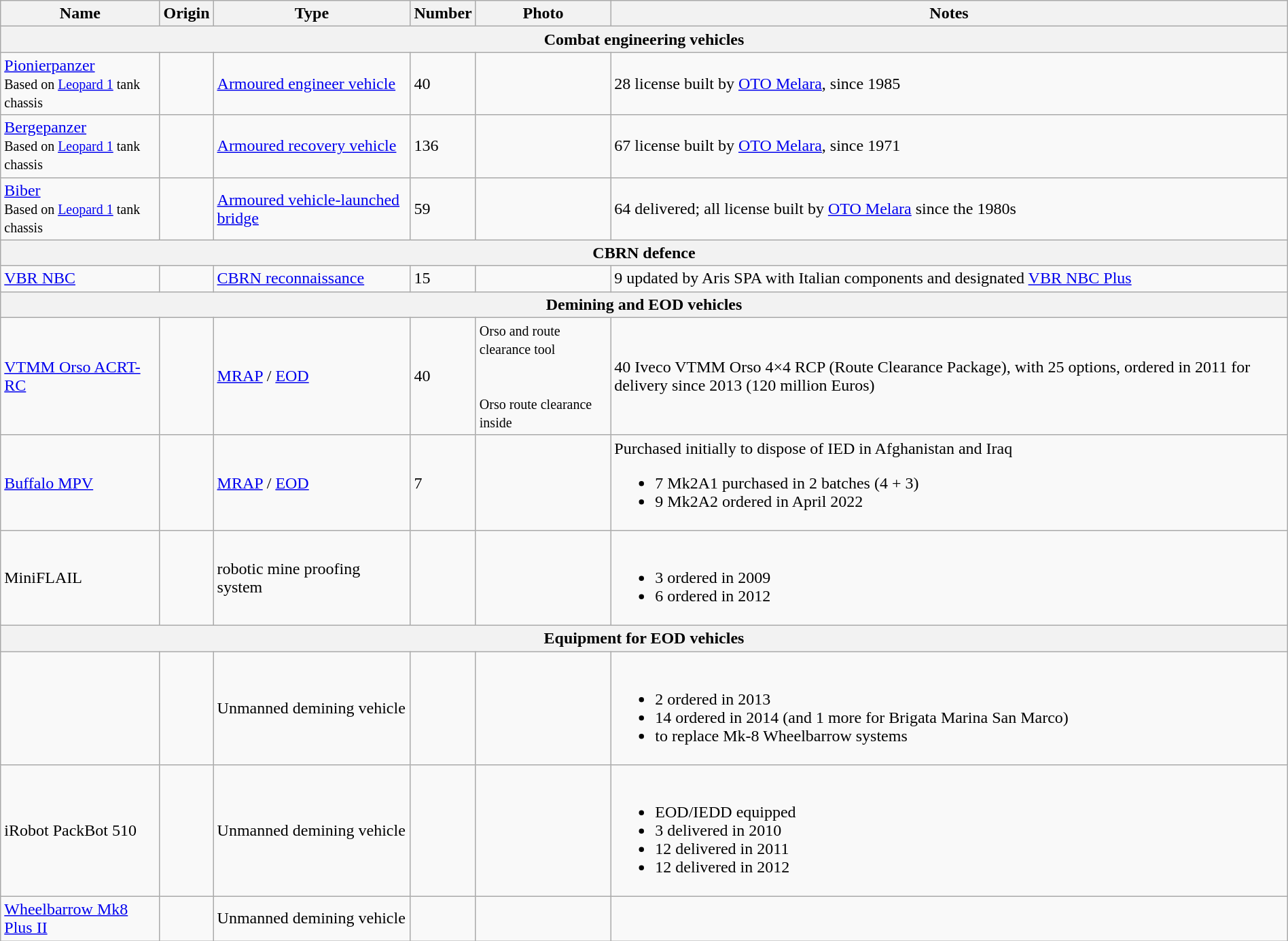<table class="wikitable" style="margin:auto; width:100%;">
<tr>
<th>Name</th>
<th>Origin</th>
<th>Type</th>
<th>Number</th>
<th>Photo</th>
<th>Notes</th>
</tr>
<tr>
<th colspan="6">Combat engineering vehicles</th>
</tr>
<tr>
<td><a href='#'>Pionierpanzer</a><br><small>Based on <a href='#'>Leopard 1</a> tank chassis</small></td>
<td><br></td>
<td><a href='#'>Armoured engineer vehicle</a></td>
<td>40</td>
<td></td>
<td>28 license built by <a href='#'>OTO Melara</a>, since 1985</td>
</tr>
<tr>
<td><a href='#'>Bergepanzer</a><br><small>Based on <a href='#'>Leopard 1</a> tank chassis</small></td>
<td><br></td>
<td><a href='#'>Armoured recovery vehicle</a></td>
<td>136</td>
<td></td>
<td>67 license built by <a href='#'>OTO Melara</a>, since 1971</td>
</tr>
<tr>
<td><a href='#'>Biber</a><br><small>Based on <a href='#'>Leopard 1</a> tank chassis</small></td>
<td><br></td>
<td><a href='#'>Armoured vehicle-launched bridge</a></td>
<td>59</td>
<td></td>
<td>64 delivered; all license built by <a href='#'>OTO Melara</a> since the 1980s</td>
</tr>
<tr>
<th colspan="6">CBRN defence</th>
</tr>
<tr>
<td><a href='#'>VBR NBC</a></td>
<td><br></td>
<td><a href='#'>CBRN reconnaissance</a></td>
<td>15</td>
<td></td>
<td>9 updated by Aris SPA with Italian components and designated <a href='#'>VBR NBC Plus</a></td>
</tr>
<tr>
<th colspan="6">Demining and EOD vehicles</th>
</tr>
<tr>
<td><a href='#'>VTMM Orso ACRT-RC</a></td>
<td><br></td>
<td><a href='#'>MRAP</a> / <a href='#'>EOD</a></td>
<td>40</td>
<td><small>Orso and route clearance tool</small><br><br><br><small>Orso route clearance inside</small><br></td>
<td>40 Iveco VTMM Orso 4×4 RCP (Route Clearance Package), with 25 options, ordered in 2011 for delivery since 2013 (120 million Euros)</td>
</tr>
<tr>
<td><a href='#'>Buffalo MPV</a></td>
<td></td>
<td><a href='#'>MRAP</a> / <a href='#'>EOD</a></td>
<td>7</td>
<td></td>
<td>Purchased initially to dispose of IED in Afghanistan and Iraq<br><ul><li>7 Mk2A1 purchased in 2 batches (4 + 3)</li><li>9 Mk2A2 ordered in April 2022</li></ul></td>
</tr>
<tr>
<td>MiniFLAIL</td>
<td></td>
<td>robotic mine proofing system</td>
<td></td>
<td></td>
<td><br><ul><li>3 ordered in 2009</li><li>6 ordered in 2012</li></ul></td>
</tr>
<tr>
<th colspan="6">Equipment for EOD vehicles</th>
</tr>
<tr>
<td></td>
<td></td>
<td>Unmanned demining vehicle</td>
<td></td>
<td></td>
<td><br><ul><li>2 ordered in 2013</li><li>14 ordered in 2014 (and 1 more for Brigata Marina San Marco)</li><li>to replace Mk-8 Wheelbarrow systems</li></ul></td>
</tr>
<tr>
<td>iRobot PackBot 510</td>
<td></td>
<td>Unmanned demining vehicle</td>
<td></td>
<td></td>
<td><br><ul><li>EOD/IEDD equipped</li><li>3 delivered in 2010</li><li>12 delivered in 2011</li><li>12 delivered in 2012</li></ul></td>
</tr>
<tr>
<td><a href='#'>Wheelbarrow Mk8 Plus II</a></td>
<td></td>
<td>Unmanned demining vehicle</td>
<td></td>
<td></td>
<td></td>
</tr>
</table>
